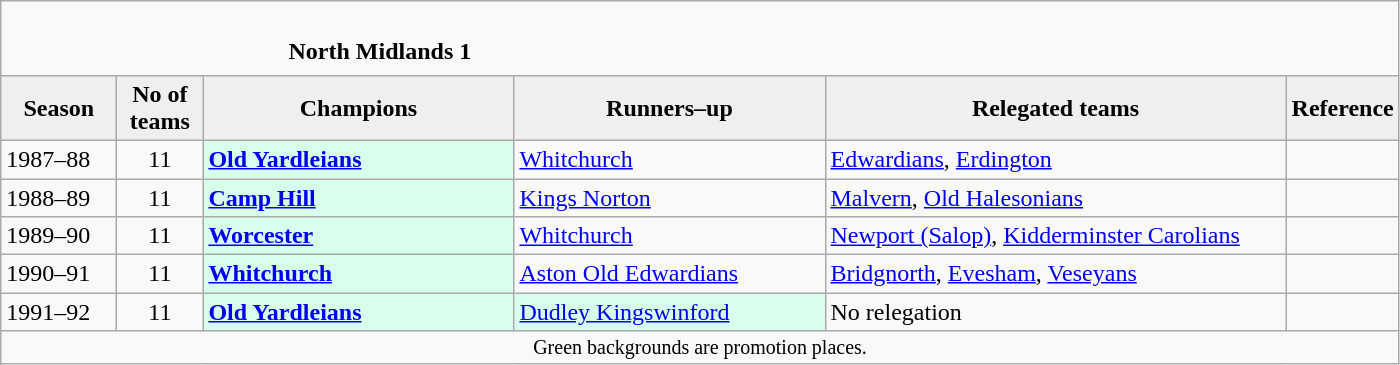<table class="wikitable" style="text-align: left;">
<tr>
<td colspan="11" cellpadding="0" cellspacing="0"><br><table border="0" style="width:100%;" cellpadding="0" cellspacing="0">
<tr>
<td style="width:20%; border:0;"></td>
<td style="border:0;"><strong>North Midlands 1</strong></td>
<td style="width:20%; border:0;"></td>
</tr>
</table>
</td>
</tr>
<tr>
<th style="background:#efefef; width:70px;">Season</th>
<th style="background:#efefef; width:50px;">No of teams</th>
<th style="background:#efefef; width:200px;">Champions</th>
<th style="background:#efefef; width:200px;">Runners–up</th>
<th style="background:#efefef; width:300px;">Relegated teams</th>
<th style="background:#efefef; width:50px;">Reference</th>
</tr>
<tr align=left>
<td>1987–88</td>
<td style="text-align: center;">11</td>
<td style="background:#d8ffeb;"><strong><a href='#'>Old Yardleians</a></strong></td>
<td><a href='#'>Whitchurch</a></td>
<td><a href='#'>Edwardians</a>, <a href='#'>Erdington</a></td>
<td></td>
</tr>
<tr>
<td>1988–89</td>
<td style="text-align: center;">11</td>
<td style="background:#d8ffeb;"><strong><a href='#'>Camp Hill</a></strong></td>
<td><a href='#'>Kings Norton</a></td>
<td><a href='#'>Malvern</a>, <a href='#'>Old Halesonians</a></td>
<td></td>
</tr>
<tr>
<td>1989–90</td>
<td style="text-align: center;">11</td>
<td style="background:#d8ffeb;"><strong><a href='#'>Worcester</a></strong></td>
<td><a href='#'>Whitchurch</a></td>
<td><a href='#'>Newport (Salop)</a>, <a href='#'>Kidderminster Carolians</a></td>
<td></td>
</tr>
<tr>
<td>1990–91</td>
<td style="text-align: center;">11</td>
<td style="background:#d8ffeb;"><strong><a href='#'>Whitchurch</a></strong></td>
<td><a href='#'>Aston Old Edwardians</a></td>
<td><a href='#'>Bridgnorth</a>, <a href='#'>Evesham</a>, <a href='#'>Veseyans</a></td>
<td></td>
</tr>
<tr>
<td>1991–92</td>
<td style="text-align: center;">11</td>
<td style="background:#d8ffeb;"><strong><a href='#'>Old Yardleians</a></strong></td>
<td style="background:#d8ffeb;"><a href='#'>Dudley Kingswinford</a></td>
<td>No relegation</td>
<td></td>
</tr>
<tr>
<td colspan="15"  style="border:0; font-size:smaller; text-align:center;">Green backgrounds are promotion places.</td>
</tr>
</table>
